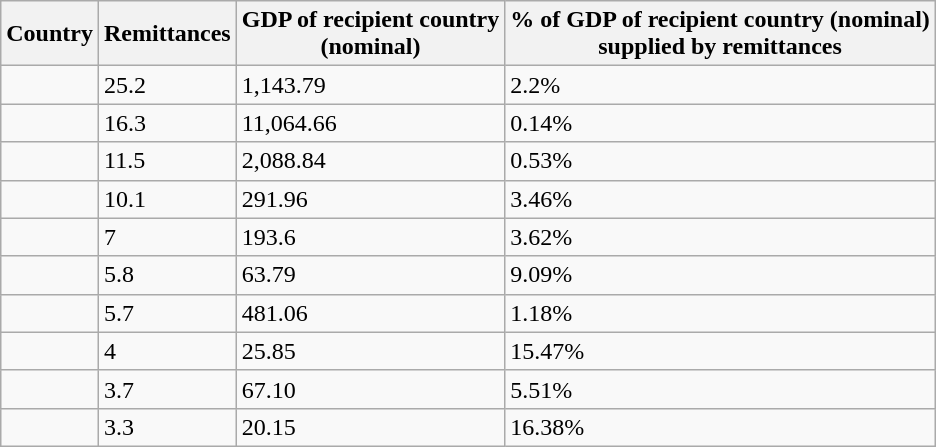<table class="wikitable sortable">
<tr>
<th>Country</th>
<th>Remittances</th>
<th>GDP of recipient country<br>(nominal)</th>
<th>% of GDP of recipient country (nominal)<br> supplied by remittances</th>
</tr>
<tr>
<td></td>
<td>25.2</td>
<td>1,143.79</td>
<td>2.2%</td>
</tr>
<tr>
<td></td>
<td>16.3</td>
<td>11,064.66</td>
<td>0.14%</td>
</tr>
<tr>
<td></td>
<td>11.5</td>
<td>2,088.84</td>
<td>0.53%</td>
</tr>
<tr>
<td></td>
<td>10.1</td>
<td>291.96</td>
<td>3.46%</td>
</tr>
<tr>
<td></td>
<td>7</td>
<td>193.6</td>
<td>3.62%</td>
</tr>
<tr>
<td></td>
<td>5.8</td>
<td>63.79</td>
<td>9.09%</td>
</tr>
<tr>
<td></td>
<td>5.7</td>
<td>481.06</td>
<td>1.18%</td>
</tr>
<tr>
<td></td>
<td>4</td>
<td>25.85</td>
<td>15.47%</td>
</tr>
<tr>
<td></td>
<td>3.7</td>
<td>67.10</td>
<td>5.51%</td>
</tr>
<tr>
<td></td>
<td>3.3</td>
<td>20.15</td>
<td>16.38%</td>
</tr>
</table>
